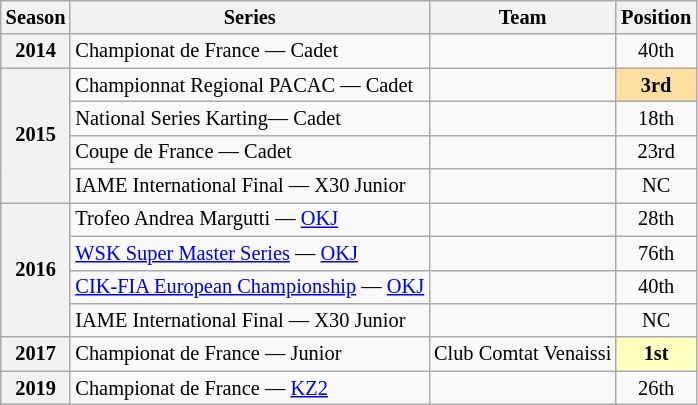<table class="wikitable" style="font-size: 85%; text-align:center">
<tr>
<th>Season</th>
<th>Series</th>
<th>Team</th>
<th>Position</th>
</tr>
<tr>
<th>2014</th>
<td align="left">Championat de France — Cadet</td>
<td align="left"></td>
<td>40th</td>
</tr>
<tr>
<th rowspan="4">2015</th>
<td align="left">Championnat Regional PACAC — Cadet</td>
<td align="left"></td>
<td style="background:#FFDF9F;"><strong>3rd</strong></td>
</tr>
<tr>
<td align="left">National Series Karting— Cadet</td>
<td align="left"></td>
<td>18th</td>
</tr>
<tr>
<td align="left">Coupe de France — Cadet</td>
<td align="left"></td>
<td>23rd</td>
</tr>
<tr>
<td align="left">IAME International Final — X30 Junior</td>
<td align="left"></td>
<td>NC</td>
</tr>
<tr>
<th rowspan="4">2016</th>
<td align="left">Trofeo Andrea Margutti — <a href='#'>OKJ</a></td>
<td align="left"></td>
<td>28th</td>
</tr>
<tr>
<td align="left"><a href='#'>WSK Super Master Series</a> — <a href='#'>OKJ</a></td>
<td align="left"></td>
<td>76th</td>
</tr>
<tr>
<td align="left"><a href='#'>CIK-FIA European Championship</a> — <a href='#'>OKJ</a></td>
<td align="left"></td>
<td>40th</td>
</tr>
<tr>
<td align="left">IAME International Final — X30 Junior</td>
<td align="left"></td>
<td>NC</td>
</tr>
<tr>
<th>2017</th>
<td align="left">Championat de France — Junior</td>
<td align="left">Club Comtat Venaissi</td>
<td style="background:#FFFFBF;"><strong>1st</strong></td>
</tr>
<tr>
<th>2019</th>
<td align="left">Championat de France — <a href='#'>KZ2</a></td>
<td align="left"></td>
<td>26th</td>
</tr>
</table>
